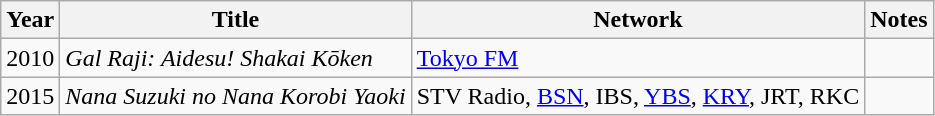<table class="wikitable">
<tr>
<th>Year</th>
<th>Title</th>
<th>Network</th>
<th>Notes</th>
</tr>
<tr>
<td>2010</td>
<td><em>Gal Raji: Aidesu! Shakai Kōken</em></td>
<td><a href='#'>Tokyo FM</a></td>
<td></td>
</tr>
<tr>
<td>2015</td>
<td><em>Nana Suzuki no Nana Korobi Yaoki</em></td>
<td>STV Radio, <a href='#'>BSN</a>, IBS, <a href='#'>YBS</a>, <a href='#'>KRY</a>, JRT, RKC</td>
<td></td>
</tr>
</table>
